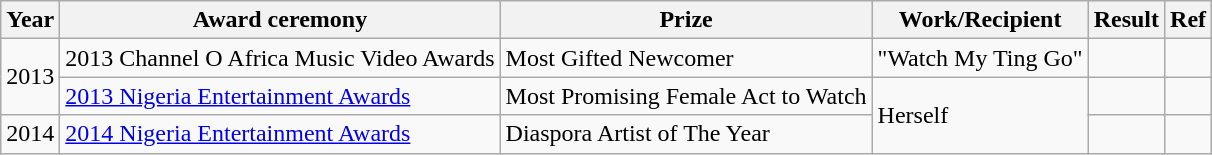<table class ="wikitable">
<tr>
<th>Year</th>
<th>Award ceremony</th>
<th>Prize</th>
<th>Work/Recipient</th>
<th>Result</th>
<th>Ref</th>
</tr>
<tr>
<td rowspan="2">2013</td>
<td>2013 Channel O Africa Music Video Awards</td>
<td>Most Gifted Newcomer</td>
<td>"Watch My Ting Go"</td>
<td></td>
<td></td>
</tr>
<tr>
<td><a href='#'>2013 Nigeria Entertainment Awards</a></td>
<td>Most Promising Female Act to Watch</td>
<td rowspan="2">Herself</td>
<td></td>
<td></td>
</tr>
<tr>
<td>2014</td>
<td><a href='#'>2014 Nigeria Entertainment Awards</a></td>
<td>Diaspora Artist of The Year</td>
<td></td>
<td></td>
</tr>
</table>
